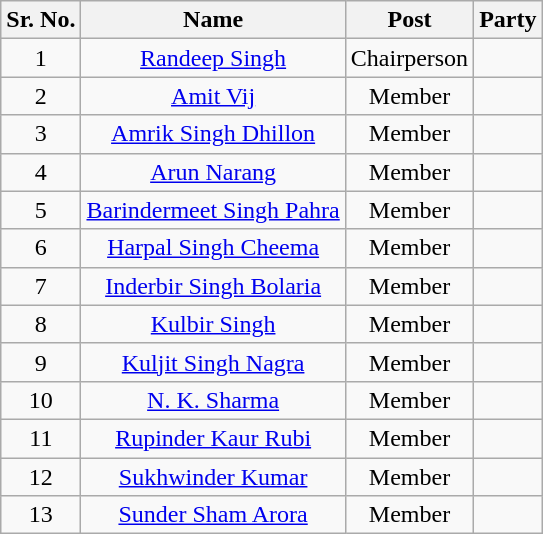<table class="wikitable sortable">
<tr>
<th>Sr. No.</th>
<th>Name</th>
<th>Post</th>
<th colspan="2">Party</th>
</tr>
<tr align="center">
<td>1</td>
<td><a href='#'>Randeep Singh</a></td>
<td>Chairperson</td>
<td></td>
</tr>
<tr align="center">
<td>2</td>
<td><a href='#'>Amit Vij</a></td>
<td>Member</td>
<td></td>
</tr>
<tr align="center">
<td>3</td>
<td><a href='#'>Amrik Singh Dhillon</a></td>
<td>Member</td>
<td></td>
</tr>
<tr align="center">
<td>4</td>
<td><a href='#'>Arun Narang</a></td>
<td>Member</td>
<td></td>
</tr>
<tr align="center">
<td>5</td>
<td><a href='#'>Barindermeet Singh Pahra</a></td>
<td>Member</td>
<td></td>
</tr>
<tr align="center">
<td>6</td>
<td><a href='#'>Harpal Singh Cheema</a></td>
<td>Member</td>
<td></td>
</tr>
<tr align="center">
<td>7</td>
<td><a href='#'>Inderbir Singh Bolaria</a></td>
<td>Member</td>
<td></td>
</tr>
<tr align="center">
<td>8</td>
<td><a href='#'>Kulbir Singh</a></td>
<td>Member</td>
<td></td>
</tr>
<tr align="center">
<td>9</td>
<td><a href='#'>Kuljit Singh Nagra</a></td>
<td>Member</td>
<td></td>
</tr>
<tr align="center">
<td>10</td>
<td><a href='#'>N. K. Sharma</a></td>
<td>Member</td>
<td></td>
</tr>
<tr align="center">
<td>11</td>
<td><a href='#'>Rupinder Kaur Rubi</a></td>
<td>Member</td>
<td></td>
</tr>
<tr align="center">
<td>12</td>
<td><a href='#'>Sukhwinder Kumar</a></td>
<td>Member</td>
<td></td>
</tr>
<tr align="center">
<td>13</td>
<td><a href='#'>Sunder Sham Arora</a></td>
<td>Member</td>
<td></td>
</tr>
</table>
